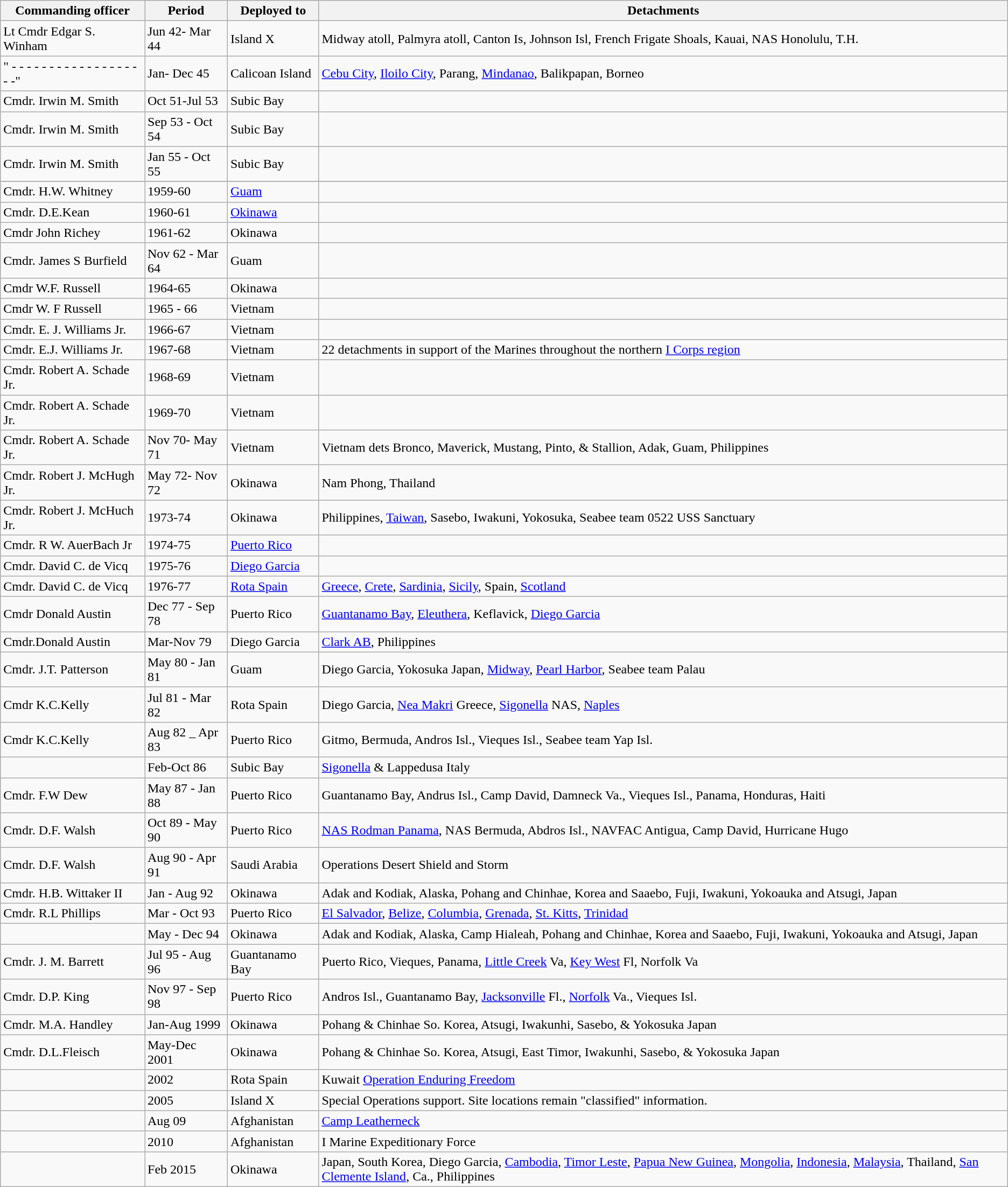<table class="wikitable">
<tr>
<th>Commanding officer</th>
<th>Period</th>
<th>Deployed to</th>
<th>Detachments</th>
</tr>
<tr>
<td>Lt Cmdr Edgar S. Winham</td>
<td>Jun 42- Mar 44</td>
<td>Island X</td>
<td>Midway atoll, Palmyra atoll, Canton Is, Johnson Isl, French Frigate Shoals,  Kauai, NAS Honolulu, T.H.</td>
</tr>
<tr>
<td>" - - - - - - - - - - - - - - - - - - -"</td>
<td>Jan- Dec 45</td>
<td>Calicoan Island</td>
<td><a href='#'>Cebu City</a>, <a href='#'>Iloilo City</a>, Parang, <a href='#'>Mindanao</a>, Balikpapan, Borneo</td>
</tr>
<tr>
<td>Cmdr. Irwin M. Smith</td>
<td>Oct 51-Jul 53</td>
<td>Subic Bay</td>
<td></td>
</tr>
<tr>
<td>Cmdr. Irwin M. Smith</td>
<td>Sep 53 - Oct 54</td>
<td>Subic Bay</td>
<td></td>
</tr>
<tr>
<td>Cmdr. Irwin M. Smith</td>
<td>Jan 55 - Oct 55</td>
<td>Subic Bay</td>
<td></td>
</tr>
<tr>
</tr>
<tr - - - - - - - - -||Sep58 - Apr 59>
</tr>
<tr>
<td>Cmdr. H.W. Whitney</td>
<td>1959-60</td>
<td><a href='#'>Guam</a></td>
<td></td>
</tr>
<tr>
<td>Cmdr. D.E.Kean</td>
<td>1960-61</td>
<td><a href='#'>Okinawa</a></td>
<td></td>
</tr>
<tr>
<td>Cmdr John Richey</td>
<td>1961-62</td>
<td>Okinawa</td>
<td></td>
</tr>
<tr>
<td>Cmdr. James S Burfield</td>
<td>Nov 62 - Mar 64</td>
<td>Guam</td>
<td></td>
</tr>
<tr>
<td>Cmdr W.F. Russell</td>
<td>1964-65</td>
<td>Okinawa</td>
<td></td>
</tr>
<tr>
<td>Cmdr W. F Russell</td>
<td>1965 - 66</td>
<td>Vietnam</td>
<td></td>
</tr>
<tr>
<td>Cmdr. E. J. Williams Jr.</td>
<td>1966-67</td>
<td>Vietnam</td>
<td></td>
</tr>
<tr>
<td>Cmdr. E.J. Williams Jr.</td>
<td>1967-68</td>
<td>Vietnam</td>
<td>22 detachments in support of the Marines throughout the northern <a href='#'>I Corps region</a></td>
</tr>
<tr>
<td>Cmdr. Robert A. Schade Jr.</td>
<td>1968-69</td>
<td>Vietnam</td>
<td></td>
</tr>
<tr>
<td>Cmdr.  Robert A. Schade Jr.</td>
<td>1969-70</td>
<td>Vietnam</td>
<td></td>
</tr>
<tr>
<td>Cmdr. Robert A. Schade Jr.</td>
<td>Nov 70- May 71</td>
<td>Vietnam</td>
<td>Vietnam dets Bronco, Maverick, Mustang, Pinto, & Stallion, Adak, Guam, Philippines</td>
</tr>
<tr>
<td>Cmdr. Robert J. McHugh Jr.</td>
<td>May 72- Nov 72</td>
<td>Okinawa</td>
<td>Nam Phong, Thailand</td>
</tr>
<tr>
<td>Cmdr. Robert J. McHuch Jr.</td>
<td>1973-74</td>
<td>Okinawa</td>
<td>Philippines, <a href='#'>Taiwan</a>, Sasebo, Iwakuni, Yokosuka, Seabee team 0522 USS Sanctuary</td>
</tr>
<tr>
<td>Cmdr. R W. AuerBach Jr</td>
<td>1974-75</td>
<td><a href='#'>Puerto Rico</a></td>
<td></td>
</tr>
<tr>
<td>Cmdr. David C. de Vicq</td>
<td>1975-76</td>
<td><a href='#'>Diego Garcia</a></td>
<td></td>
</tr>
<tr>
<td>Cmdr. David C. de Vicq</td>
<td>1976-77</td>
<td><a href='#'>Rota Spain</a></td>
<td><a href='#'>Greece</a>, <a href='#'>Crete</a>, <a href='#'>Sardinia</a>, <a href='#'>Sicily</a>, Spain, <a href='#'>Scotland</a></td>
</tr>
<tr>
<td>Cmdr Donald Austin</td>
<td>Dec 77 - Sep 78</td>
<td>Puerto Rico</td>
<td><a href='#'>Guantanamo Bay</a>, <a href='#'>Eleuthera</a>, Keflavick, <a href='#'>Diego Garcia</a></td>
</tr>
<tr>
<td>Cmdr.Donald Austin</td>
<td>Mar-Nov 79</td>
<td>Diego Garcia</td>
<td><a href='#'>Clark AB</a>, Philippines</td>
</tr>
<tr>
<td>Cmdr. J.T. Patterson</td>
<td>May 80 - Jan 81</td>
<td>Guam</td>
<td>Diego Garcia, Yokosuka Japan, <a href='#'>Midway</a>, <a href='#'>Pearl Harbor</a>, Seabee team Palau</td>
</tr>
<tr>
<td>Cmdr K.C.Kelly</td>
<td>Jul 81 - Mar 82</td>
<td>Rota Spain</td>
<td>Diego Garcia, <a href='#'>Nea Makri</a> Greece, <a href='#'>Sigonella</a> NAS, <a href='#'>Naples</a></td>
</tr>
<tr>
<td>Cmdr K.C.Kelly</td>
<td>Aug 82 _ Apr 83</td>
<td>Puerto Rico</td>
<td>Gitmo, Bermuda, Andros Isl., Vieques Isl., Seabee team Yap Isl.</td>
</tr>
<tr>
<td></td>
<td>Feb-Oct 86</td>
<td>Subic Bay</td>
<td><a href='#'>Sigonella</a> & Lappedusa Italy</td>
</tr>
<tr>
<td>Cmdr. F.W Dew</td>
<td>May 87 - Jan 88</td>
<td>Puerto Rico</td>
<td>Guantanamo Bay, Andrus Isl., Camp David, Damneck Va., Vieques Isl., Panama, Honduras, Haiti</td>
</tr>
<tr>
<td>Cmdr. D.F. Walsh</td>
<td>Oct 89 - May 90</td>
<td>Puerto Rico</td>
<td><a href='#'>NAS Rodman Panama</a>, NAS Bermuda, Abdros Isl., NAVFAC Antigua, Camp David, Hurricane Hugo</td>
</tr>
<tr>
<td>Cmdr. D.F. Walsh</td>
<td>Aug 90 - Apr 91</td>
<td>Saudi Arabia</td>
<td>Operations Desert Shield and Storm</td>
</tr>
<tr>
<td>Cmdr. H.B. Wittaker II</td>
<td>Jan - Aug 92</td>
<td>Okinawa</td>
<td>Adak and Kodiak, Alaska,  Pohang and Chinhae, Korea and Saaebo, Fuji, Iwakuni, Yokoauka and Atsugi, Japan</td>
</tr>
<tr>
<td>Cmdr. R.L Phillips</td>
<td>Mar - Oct 93</td>
<td>Puerto Rico</td>
<td><a href='#'>El Salvador</a>, <a href='#'>Belize</a>, <a href='#'>Columbia</a>, <a href='#'>Grenada</a>, <a href='#'>St. Kitts</a>, <a href='#'>Trinidad</a></td>
</tr>
<tr>
<td></td>
<td>May - Dec 94</td>
<td>Okinawa</td>
<td>Adak and Kodiak, Alaska,  Camp Hialeah, Pohang and Chinhae, Korea and Saaebo, Fuji, Iwakuni, Yokoauka and Atsugi, Japan</td>
</tr>
<tr>
<td>Cmdr. J. M. Barrett</td>
<td>Jul 95 - Aug 96</td>
<td>Guantanamo Bay</td>
<td>Puerto Rico, Vieques, Panama, <a href='#'>Little Creek</a> Va, <a href='#'>Key West</a> Fl, Norfolk Va</td>
</tr>
<tr>
<td>Cmdr. D.P. King</td>
<td>Nov 97 - Sep 98</td>
<td>Puerto Rico</td>
<td>Andros Isl., Guantanamo Bay, <a href='#'>Jacksonville</a> Fl., <a href='#'>Norfolk</a> Va., Vieques Isl.</td>
</tr>
<tr>
<td>Cmdr. M.A. Handley</td>
<td>Jan-Aug 1999</td>
<td>Okinawa</td>
<td>Pohang & Chinhae So. Korea, Atsugi, Iwakunhi, Sasebo, & Yokosuka Japan</td>
</tr>
<tr>
<td>Cmdr. D.L.Fleisch</td>
<td>May-Dec 2001</td>
<td>Okinawa</td>
<td>Pohang & Chinhae So. Korea, Atsugi, East Timor, Iwakunhi, Sasebo, & Yokosuka Japan</td>
</tr>
<tr>
<td></td>
<td>2002</td>
<td>Rota Spain</td>
<td>Kuwait <a href='#'>Operation Enduring Freedom</a></td>
</tr>
<tr>
<td></td>
<td>2005</td>
<td>Island X</td>
<td>Special Operations support.  Site locations remain "classified" information.</td>
</tr>
<tr>
<td></td>
<td>Aug 09</td>
<td>Afghanistan</td>
<td><a href='#'>Camp Leatherneck</a></td>
</tr>
<tr>
<td></td>
<td>2010</td>
<td>Afghanistan</td>
<td>I Marine Expeditionary Force</td>
</tr>
<tr>
<td></td>
<td>Feb 2015</td>
<td>Okinawa</td>
<td>Japan, South Korea, Diego Garcia, <a href='#'>Cambodia</a>, <a href='#'>Timor Leste</a>, <a href='#'>Papua New Guinea</a>, <a href='#'>Mongolia</a>, <a href='#'>Indonesia</a>, <a href='#'>Malaysia</a>, Thailand, <a href='#'>San Clemente Island</a>, Ca., Philippines</td>
</tr>
</table>
